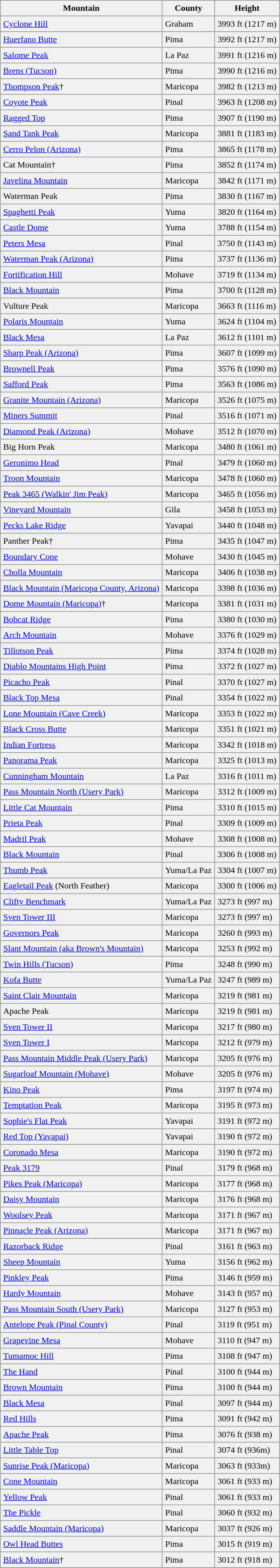<table border=1 cellspacing=0 cellpadding=5 style="border-collapse: collapse; background:#f0f0f0;">
<tr>
<th>Mountain</th>
<th>County</th>
<th>Height</th>
</tr>
<tr>
<td><a href='#'>Cyclone Hill</a></td>
<td>Graham</td>
<td>3993 ft (1217 m)</td>
</tr>
<tr>
<td><a href='#'>Huerfano Butte</a></td>
<td>Pima</td>
<td>3992 ft (1217 m)</td>
</tr>
<tr>
<td><a href='#'>Salome Peak</a></td>
<td>La Paz</td>
<td>3991 ft (1216 m)</td>
</tr>
<tr>
<td><a href='#'>Brens (Tucson)</a></td>
<td>Pima</td>
<td>3990 ft (1216 m)</td>
</tr>
<tr>
<td><a href='#'>Thompson Peak</a>†</td>
<td>Maricopa</td>
<td>3982 ft (1213 m)</td>
</tr>
<tr>
<td><a href='#'>Coyote Peak</a></td>
<td>Pinal</td>
<td>3963 ft (1208 m)</td>
</tr>
<tr>
<td><a href='#'>Ragged Top</a></td>
<td>Pima</td>
<td>3907 ft (1190 m)</td>
</tr>
<tr>
<td><a href='#'>Sand Tank Peak</a></td>
<td>Maricopa</td>
<td>3881 ft (1183 m)</td>
</tr>
<tr>
<td><a href='#'>Cerro Pelon (Arizona)</a></td>
<td>Pima</td>
<td>3865 ft (1178 m)</td>
</tr>
<tr>
<td>Cat Mountain† </td>
<td>Pima</td>
<td>3852 ft (1174 m)</td>
</tr>
<tr>
<td><a href='#'>Javelina Mountain</a></td>
<td>Maricopa</td>
<td>3842 ft (1171 m)</td>
</tr>
<tr>
<td>Waterman Peak</td>
<td>Pima</td>
<td>3830 ft (1167 m)</td>
</tr>
<tr>
<td><a href='#'>Spaghetti Peak</a></td>
<td>Yuma</td>
<td>3820 ft (1164 m)</td>
</tr>
<tr>
<td><a href='#'>Castle Dome</a></td>
<td>Yuma</td>
<td>3788 ft (1154 m)</td>
</tr>
<tr>
<td><a href='#'>Peters Mesa</a></td>
<td>Pinal</td>
<td>3750 ft (1143 m)</td>
</tr>
<tr>
<td><a href='#'>Waterman Peak (Arizona)</a></td>
<td>Pima</td>
<td>3737 ft (1136 m)</td>
</tr>
<tr>
<td><a href='#'>Fortification Hill</a></td>
<td>Mohave</td>
<td>3719 ft (1134 m)</td>
</tr>
<tr>
<td><a href='#'>Black Mountain</a></td>
<td>Pima</td>
<td>3700 ft (1128 m)</td>
</tr>
<tr>
<td>Vulture Peak </td>
<td>Maricopa</td>
<td>3663 ft (1116 m)</td>
</tr>
<tr>
<td><a href='#'>Polaris Mountain</a></td>
<td>Yuma</td>
<td>3624 ft (1104 m)</td>
</tr>
<tr>
<td><a href='#'>Black Mesa</a></td>
<td>La Paz</td>
<td>3612 ft (1101 m)</td>
</tr>
<tr>
<td><a href='#'>Sharp Peak (Arizona)</a></td>
<td>Pima</td>
<td>3607 ft (1099 m)</td>
</tr>
<tr>
<td><a href='#'>Brownell Peak</a></td>
<td>Pima</td>
<td>3576 ft (1090 m)</td>
</tr>
<tr>
<td><a href='#'>Safford Peak</a></td>
<td>Pima</td>
<td>3563 ft (1086 m)</td>
</tr>
<tr>
<td><a href='#'>Granite Mountain (Arizona)</a></td>
<td>Maricopa</td>
<td>3526 ft (1075 m)</td>
</tr>
<tr>
<td><a href='#'>Miners Summit</a></td>
<td>Pinal</td>
<td>3516 ft (1071 m)</td>
</tr>
<tr>
<td><a href='#'>Diamond Peak (Arizona)</a></td>
<td>Mohave</td>
<td>3512 ft (1070 m)</td>
</tr>
<tr>
<td>Big Horn Peak</td>
<td>Maricopa</td>
<td>3480 ft (1061 m)</td>
</tr>
<tr>
<td><a href='#'>Geronimo Head</a></td>
<td>Pinal</td>
<td>3479 ft (1060 m)</td>
</tr>
<tr>
<td><a href='#'>Troon Mountain</a></td>
<td>Maricopa</td>
<td>3478 ft (1060 m)</td>
</tr>
<tr>
<td><a href='#'>Peak 3465 (Walkin' Jim Peak)</a></td>
<td>Maricopa</td>
<td>3465 ft (1056 m)</td>
</tr>
<tr>
<td><a href='#'>Vineyard Mountain</a></td>
<td>Gila</td>
<td>3458 ft (1053 m)</td>
</tr>
<tr>
<td><a href='#'>Pecks Lake Ridge</a></td>
<td>Yavapai</td>
<td>3440 ft (1048 m)</td>
</tr>
<tr>
<td>Panther Peak†</td>
<td>Pima</td>
<td>3435 ft (1047 m)</td>
</tr>
<tr>
<td><a href='#'>Boundary Cone</a></td>
<td>Mohave</td>
<td>3430 ft (1045 m)</td>
</tr>
<tr>
<td><a href='#'>Cholla Mountain</a></td>
<td>Maricopa</td>
<td>3406 ft (1038 m)</td>
</tr>
<tr>
<td><a href='#'>Black Mountain (Maricopa County, Arizona)</a></td>
<td>Maricopa</td>
<td>3398 ft (1036 m)</td>
</tr>
<tr>
<td><a href='#'>Dome Mountain (Maricopa)</a>†</td>
<td>Maricopa</td>
<td>3381 ft (1031 m)</td>
</tr>
<tr>
<td><a href='#'>Bobcat Ridge</a></td>
<td>Pima</td>
<td>3380 ft (1030 m)</td>
</tr>
<tr>
<td><a href='#'>Arch Mountain</a></td>
<td>Mohave</td>
<td>3376 ft (1029 m)</td>
</tr>
<tr>
<td><a href='#'>Tillotson Peak</a></td>
<td>Pima</td>
<td>3374 ft (1028 m)</td>
</tr>
<tr>
<td><a href='#'>Diablo Mountains High Point</a></td>
<td>Pima</td>
<td>3372 ft (1027 m)</td>
</tr>
<tr>
<td><a href='#'>Picacho Peak</a></td>
<td>Pinal</td>
<td>3370 ft (1027 m)</td>
</tr>
<tr>
<td><a href='#'>Black Top Mesa</a></td>
<td>Pinal</td>
<td>3354 ft (1022 m)</td>
</tr>
<tr>
<td><a href='#'>Lone Mountain (Cave Creek)</a></td>
<td>Maricopa</td>
<td>3353 ft (1022 m)</td>
</tr>
<tr>
<td><a href='#'>Black Cross Butte</a></td>
<td>Maricopa</td>
<td>3351 ft (1021 m)</td>
</tr>
<tr>
<td><a href='#'>Indian Fortress</a></td>
<td>Maricopa</td>
<td>3342 ft (1018 m)</td>
</tr>
<tr>
<td><a href='#'>Panorama Peak</a></td>
<td>Maricopa</td>
<td>3325 ft (1013 m)</td>
</tr>
<tr>
<td><a href='#'>Cunningham Mountain</a></td>
<td>La Paz</td>
<td>3316 ft (1011 m)</td>
</tr>
<tr>
<td><a href='#'>Pass Mountain North (Usery Park)</a></td>
<td>Maricopa</td>
<td>3312 ft (1009 m)</td>
</tr>
<tr>
<td><a href='#'>Little Cat Mountain</a></td>
<td>Pima</td>
<td>3310 ft (1015 m)</td>
</tr>
<tr>
<td><a href='#'>Prieta Peak</a></td>
<td>Pinal</td>
<td>3309 ft (1009 m)</td>
</tr>
<tr>
<td><a href='#'>Madril Peak</a></td>
<td>Mohave</td>
<td>3308 ft (1008 m)</td>
</tr>
<tr>
<td><a href='#'>Black Mountain</a></td>
<td>Pinal</td>
<td>3306 ft (1008 m)</td>
</tr>
<tr>
<td><a href='#'>Thumb Peak</a></td>
<td>Yuma/La Paz</td>
<td>3304 ft (1007 m)</td>
</tr>
<tr>
<td><a href='#'>Eagletail Peak</a> (North Feather)</td>
<td>Maricopa</td>
<td>3300 ft (1006 m)</td>
</tr>
<tr>
<td><a href='#'>Clifty Benchmark</a></td>
<td>Yuma/La Paz</td>
<td>3273 ft (997 m)</td>
</tr>
<tr>
<td><a href='#'>Sven Tower III</a></td>
<td>Maricopa</td>
<td>3273 ft (997 m)</td>
</tr>
<tr>
<td><a href='#'>Governors Peak</a></td>
<td>Maricopa</td>
<td>3260 ft (993 m)</td>
</tr>
<tr>
<td><a href='#'>Slant Mountain (aka Brown's Mountain)</a></td>
<td>Maricopa</td>
<td>3253 ft (992 m)</td>
</tr>
<tr>
<td><a href='#'>Twin Hills (Tucson)</a></td>
<td>Pima</td>
<td>3248 ft (990 m)</td>
</tr>
<tr>
<td><a href='#'>Kofa Butte</a></td>
<td>Yuma/La Paz</td>
<td>3247 ft (989 m)</td>
</tr>
<tr>
<td><a href='#'>Saint Clair Mountain</a></td>
<td>Maricopa</td>
<td>3219 ft (981 m)</td>
</tr>
<tr>
<td>Apache Peak</td>
<td>Maricopa</td>
<td>3219 ft (981 m)</td>
</tr>
<tr>
<td><a href='#'>Sven Tower II</a></td>
<td>Maricopa</td>
<td>3217 ft (980 m)</td>
</tr>
<tr>
<td><a href='#'>Sven Tower I</a></td>
<td>Maricopa</td>
<td>3212 ft (979 m)</td>
</tr>
<tr>
<td><a href='#'>Pass Mountain Middle Peak (Usery Park)</a></td>
<td>Maricopa</td>
<td>3205 ft (976 m)</td>
</tr>
<tr>
<td><a href='#'>Sugarloaf Mountain (Mohave)</a></td>
<td>Mohave</td>
<td>3205 ft (976 m)</td>
</tr>
<tr>
<td><a href='#'>Kino Peak</a></td>
<td>Pima</td>
<td>3197 ft (974 m)</td>
</tr>
<tr>
<td><a href='#'>Temptation Peak</a></td>
<td>Maricopa</td>
<td>3195 ft (973 m)</td>
</tr>
<tr>
<td><a href='#'>Sophie's Flat Peak</a></td>
<td>Yavapai</td>
<td>3191 ft (972 m)</td>
</tr>
<tr>
<td><a href='#'>Red Top (Yavapai)</a></td>
<td>Yavapai</td>
<td>3190 ft (972 m)</td>
</tr>
<tr>
<td><a href='#'>Coronado Mesa</a></td>
<td>Maricopa</td>
<td>3190 ft (972 m)</td>
</tr>
<tr>
<td><a href='#'>Peak 3179</a></td>
<td>Pinal</td>
<td>3179 ft (968 m)</td>
</tr>
<tr>
<td><a href='#'>Pikes Peak (Maricopa)</a></td>
<td>Maricopa</td>
<td>3177 ft (968 m)</td>
</tr>
<tr>
<td><a href='#'>Daisy Mountain</a></td>
<td>Maricopa</td>
<td>3176 ft (968 m)</td>
</tr>
<tr>
<td><a href='#'>Woolsey Peak</a></td>
<td>Maricopa</td>
<td>3171 ft (967 m)</td>
</tr>
<tr>
<td><a href='#'>Pinnacle Peak (Arizona)</a></td>
<td>Maricopa</td>
<td>3171 ft (967 m)</td>
</tr>
<tr>
<td><a href='#'>Razorback Ridge</a></td>
<td>Pinal</td>
<td>3161 ft (963 m)</td>
</tr>
<tr>
<td><a href='#'>Sheep Mountain</a></td>
<td>Yuma</td>
<td>3156 ft (962 m)</td>
</tr>
<tr>
<td><a href='#'>Pinkley Peak</a></td>
<td>Pima</td>
<td>3146 ft (959 m)</td>
</tr>
<tr>
<td><a href='#'>Hardy Mountain</a></td>
<td>Mohave</td>
<td>3143 ft (957 m)</td>
</tr>
<tr>
<td><a href='#'>Pass Mountain South (Usery Park)</a></td>
<td>Maricopa</td>
<td>3127 ft (953 m)</td>
</tr>
<tr>
<td><a href='#'>Antelope Peak (Pinal County)</a></td>
<td>Pinal</td>
<td>3119 ft (951 m)</td>
</tr>
<tr>
<td><a href='#'>Grapevine Mesa</a></td>
<td>Mohave</td>
<td>3110 ft (947 m)</td>
</tr>
<tr>
<td><a href='#'>Tumamoc Hill</a></td>
<td>Pima</td>
<td>3108 ft (947 m)</td>
</tr>
<tr>
<td><a href='#'>The Hand</a></td>
<td>Pinal</td>
<td>3100 ft (944 m)</td>
</tr>
<tr>
<td><a href='#'>Brown Mountain</a></td>
<td>Pima</td>
<td>3100 ft (944 m)</td>
</tr>
<tr>
<td><a href='#'>Black Mesa</a></td>
<td>Pinal</td>
<td>3097 ft (944 m)</td>
</tr>
<tr>
<td><a href='#'>Red Hills</a></td>
<td>Pima</td>
<td>3091 ft (942 m)</td>
</tr>
<tr>
<td><a href='#'>Apache Peak</a></td>
<td>Pima</td>
<td>3076 ft (938 m)</td>
</tr>
<tr>
<td><a href='#'>Little Table Top</a></td>
<td>Pinal</td>
<td>3074 ft (936m)</td>
</tr>
<tr>
<td><a href='#'>Sunrise Peak (Maricopa)</a></td>
<td>Maricopa</td>
<td>3063 ft (933m)</td>
</tr>
<tr>
<td><a href='#'>Cone Mountain</a></td>
<td>Maricopa</td>
<td>3061 ft (933 m)</td>
</tr>
<tr>
<td><a href='#'>Yellow Peak</a></td>
<td>Pinal</td>
<td>3061 ft (933 m)</td>
</tr>
<tr>
<td><a href='#'>The Pickle</a></td>
<td>Pinal</td>
<td>3060 ft (932 m)</td>
</tr>
<tr>
<td><a href='#'>Saddle Mountain (Maricopa)</a></td>
<td>Maricopa</td>
<td>3037 ft (926 m)</td>
</tr>
<tr>
<td><a href='#'>Owl Head Buttes</a></td>
<td>Pima</td>
<td>3015 ft (919 m)</td>
</tr>
<tr>
<td><a href='#'>Black Mountain</a>†</td>
<td>Pima</td>
<td>3012 ft (918 m)</td>
</tr>
</table>
